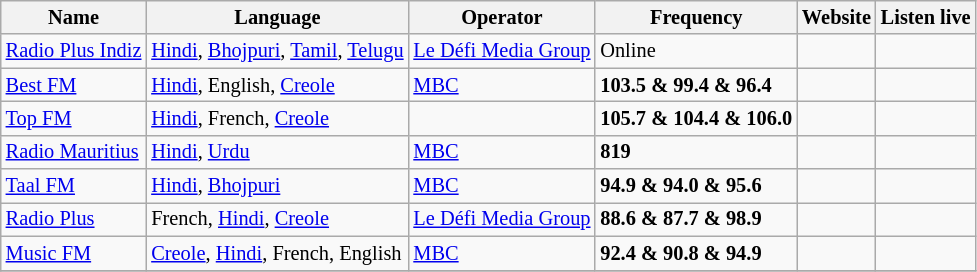<table class="wikitable" style="font-size:85%;">
<tr>
<th>Name</th>
<th>Language</th>
<th>Operator</th>
<th>Frequency</th>
<th>Website</th>
<th>Listen live</th>
</tr>
<tr>
<td><a href='#'>Radio Plus Indiz</a></td>
<td><a href='#'>Hindi</a>, <a href='#'>Bhojpuri</a>, <a href='#'>Tamil</a>, <a href='#'>Telugu</a></td>
<td><a href='#'>Le Défi Media Group</a></td>
<td>Online</td>
<td></td>
<td></td>
</tr>
<tr>
<td><a href='#'>Best FM</a></td>
<td><a href='#'>Hindi</a>, English, <a href='#'>Creole</a></td>
<td><a href='#'>MBC</a></td>
<td><strong>103.5 & 99.4 & 96.4</strong></td>
<td></td>
<td></td>
</tr>
<tr>
<td><a href='#'>Top FM</a></td>
<td><a href='#'>Hindi</a>, French, <a href='#'>Creole</a></td>
<td></td>
<td><strong>105.7 & 104.4 & 106.0</strong></td>
<td></td>
<td></td>
</tr>
<tr>
<td><a href='#'>Radio Mauritius</a></td>
<td><a href='#'>Hindi</a>, <a href='#'>Urdu</a></td>
<td><a href='#'>MBC</a></td>
<td><strong>819</strong></td>
<td></td>
<td></td>
</tr>
<tr>
<td><a href='#'>Taal FM</a></td>
<td><a href='#'>Hindi</a>, <a href='#'>Bhojpuri</a></td>
<td><a href='#'>MBC</a></td>
<td><strong>94.9 & 94.0 & 95.6</strong></td>
<td></td>
<td></td>
</tr>
<tr>
<td><a href='#'>Radio Plus</a></td>
<td>French, <a href='#'>Hindi</a>, <a href='#'>Creole</a></td>
<td><a href='#'>Le Défi Media Group</a></td>
<td><strong>88.6 & 87.7 & 98.9</strong></td>
<td></td>
<td></td>
</tr>
<tr>
<td><a href='#'>Music FM</a></td>
<td><a href='#'>Creole</a>, <a href='#'>Hindi</a>, French, English</td>
<td><a href='#'>MBC</a></td>
<td><strong>92.4 & 90.8 & 94.9</strong></td>
<td></td>
<td></td>
</tr>
<tr>
</tr>
</table>
